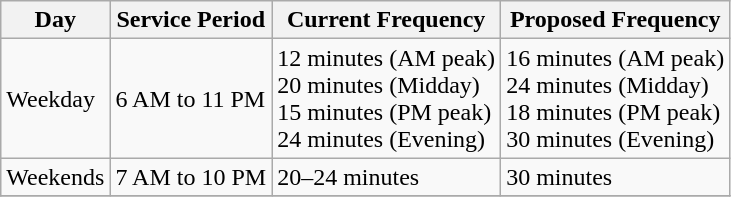<table class="wikitable">
<tr>
<th>Day</th>
<th>Service Period</th>
<th>Current Frequency</th>
<th>Proposed Frequency</th>
</tr>
<tr>
<td>Weekday</td>
<td>6 AM to 11 PM</td>
<td>12 minutes (AM peak)<br>20 minutes (Midday)<br>15 minutes (PM peak)<br>24 minutes (Evening)</td>
<td>16 minutes (AM peak)<br>24 minutes (Midday)<br>18 minutes (PM peak)<br>30 minutes (Evening)</td>
</tr>
<tr>
<td>Weekends</td>
<td>7 AM to 10 PM</td>
<td>20–24 minutes</td>
<td>30 minutes</td>
</tr>
<tr>
</tr>
</table>
